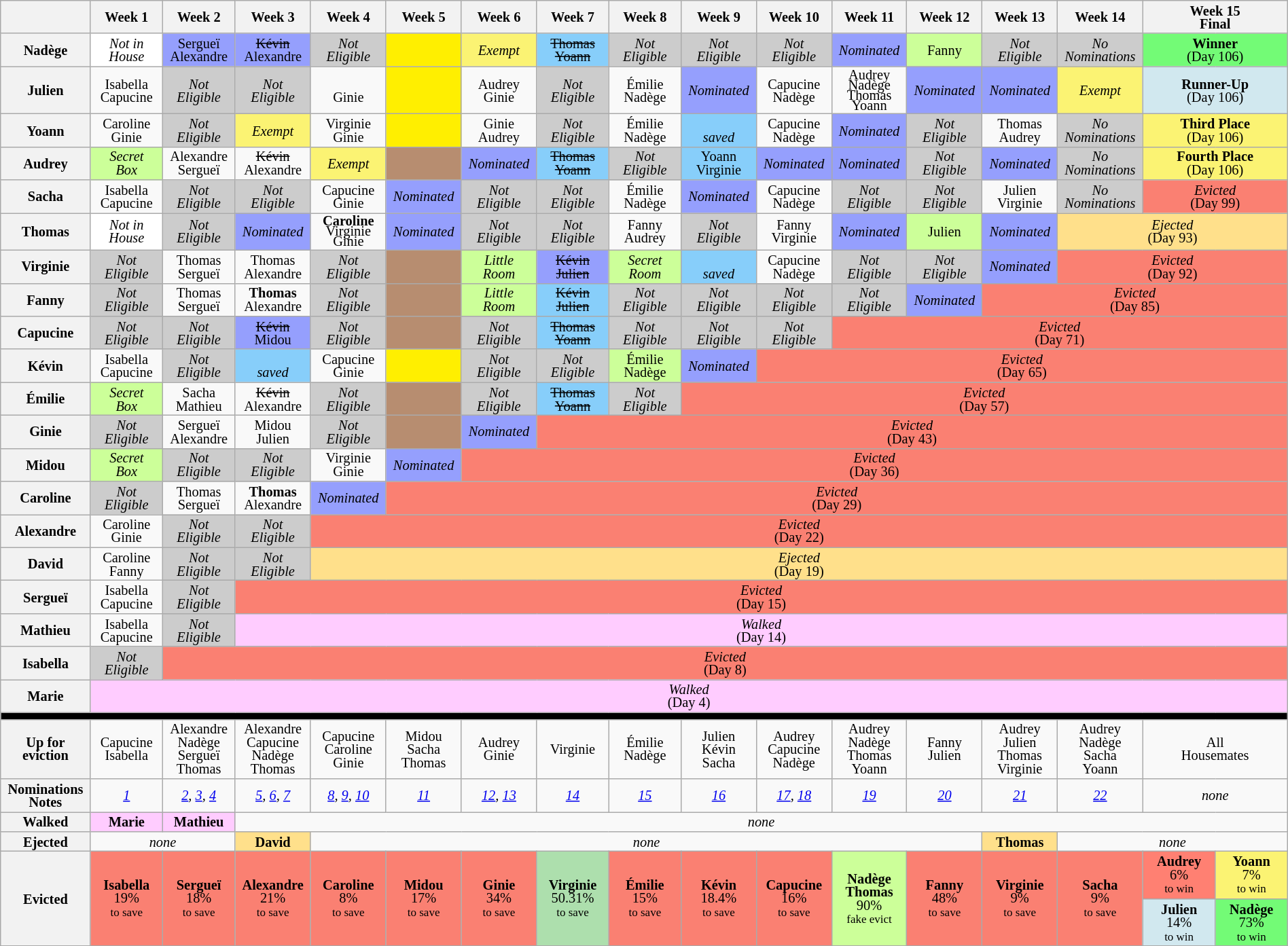<table class="wikitable" style="text-align:center; width:100%; font-size:85%; line-height:13px;">
<tr>
<th style="width:5%"></th>
<th style="width:5%">Week 1</th>
<th style="width:5%">Week 2</th>
<th style="width:5%">Week 3</th>
<th style="width:5%">Week 4</th>
<th style="width:5%">Week 5</th>
<th style="width:5%">Week 6</th>
<th style="width:5%">Week 7</th>
<th style="width:5%">Week 8</th>
<th style="width:5%">Week 9</th>
<th style="width:5%">Week 10</th>
<th style="width:5%">Week 11</th>
<th style="width:5%">Week 12</th>
<th style="width:5%">Week 13</th>
<th style="width:5%">Week 14</th>
<th style="width:10%"  colspan=2>Week 15<br>Final</th>
</tr>
<tr>
<th>Nadège</th>
<td colspan="1" style="background:#FFFFFF"><em>Not in<br>House</em></td>
<td style="background:#959ffd; text-align:center">Sergueï<br>Alexandre</td>
<td style="background:#959ffd; text-align:center"><s>Kévin</s><br>Alexandre</td>
<td style="background:#CCCCCC; text-align:center"><em>Not<br>Eligible</em></td>
<td style="background:#ffef00;"><em></em></td>
<td style="background:#FBF373;"><em>Exempt</em></td>
<td style="background:#87CEFA; text-align:center"><s>Thomas<br>Yoann</s></td>
<td style="background:#CCCCCC; text-align:center"><em>Not<br>Eligible</em></td>
<td style="background:#CCCCCC; text-align:center"><em>Not<br>Eligible</em></td>
<td style="background:#CCCCCC; text-align:center"><em>Not<br>Eligible</em></td>
<td style="background:#959ffd; text-align:center"><em>Nominated</em></td>
<td bgcolor="CCFF99">Fanny</td>
<td style="background:#CCCCCC; text-align:center"><em>Not<br>Eligible</em></td>
<td style="background:#CCCCCC; text-align:center"><em>No<br>Nominations</em></td>
<td style="background:#73FB76;" text-align:center" colspan=2><strong>Winner</strong> <br>(Day 106)</td>
</tr>
<tr>
<th>Julien</th>
<td>Isabella<br>Capucine</td>
<td style="background:#CCCCCC; text-align:center"><em>Not<br>Eligible</em></td>
<td style="background:#CCCCCC; text-align:center"><em>Not<br>Eligible</em></td>
<td><br>Ginie</td>
<td style="background:#ffef00;"><em></em></td>
<td>Audrey<br>Ginie</td>
<td style="background:#CCCCCC; text-align:center"><em>Not<br>Eligible</em></td>
<td>Émilie<br>Nadège</td>
<td style="background:#959ffd; text-align:center"><em>Nominated</em></td>
<td>Capucine<br>Nadège</td>
<td style="line-height:10px">Audrey<br>Nadège<br>Thomas<br>Yoann</td>
<td style="background:#959ffd; text-align:center"><em>Nominated</em></td>
<td style="background:#959ffd; text-align:center"><em>Nominated</em></td>
<td style="background:#FBF373;" text-align:center"><em>Exempt</em></td>
<td style="background:#D1E8EF;" text-align:center" colspan=2><strong>Runner-Up</strong> <br> (Day 106)</td>
</tr>
<tr>
<th>Yoann</th>
<td>Caroline<br>Ginie</td>
<td style="background:#CCCCCC; text-align:center"><em>Not<br>Eligible</em></td>
<td style="background:#FBF373;"><em>Exempt</em></td>
<td>Virginie<br>Ginie</td>
<td style="background:#ffef00;"><em></em></td>
<td>Ginie<br>Audrey</td>
<td style="background:#CCCCCC; text-align:center"><em>Not<br>Eligible</em></td>
<td>Émilie<br>Nadège</td>
<td style="background:#87CEFA; text-align:center"><em><br>saved</em></td>
<td>Capucine<br>Nadège</td>
<td style="background:#959ffd; text-align:center"><em>Nominated</em></td>
<td style="background:#CCCCCC; text-align:center"><em>Not<br>Eligible</em></td>
<td>Thomas<br>Audrey</td>
<td style="background:#CCCCCC; text-align:center"><em>No<br>Nominations</em></td>
<td style="background:#FBF373;" text-align:center" colspan=2><strong>Third Place</strong> <br> (Day 106)</td>
</tr>
<tr>
<th>Audrey</th>
<td bgcolor="CCFF99"><em>Secret<br>Box</em></td>
<td>Alexandre<br>Sergueï</td>
<td><s>Kévin</s><br>Alexandre</td>
<td style="background:#FBF373;"><em>Exempt</em></td>
<td style="background:#b78d70;"><em></em></td>
<td style="background:#959ffd; text-align:center"><em>Nominated</em></td>
<td style="background:#87CEFA; text-align:center"><s>Thomas<br>Yoann</s></td>
<td style="background:#CCCCCC; text-align:center"><em>Not<br>Eligible</em></td>
<td style="background:#87CEFA; text-align:center">Yoann<br>Virginie</td>
<td style="background:#959ffd; text-align:center"><em>Nominated</em></td>
<td style="background:#959ffd; text-align:center"><em>Nominated</em></td>
<td style="background:#CCCCCC; text-align:center"><em>Not<br>Eligible</em></td>
<td style="background:#959ffd; text-align:center"><em>Nominated</em></td>
<td style="background:#CCCCCC; text-align:center"><em>No<br>Nominations</em></td>
<td style="background:#FBF373;" text-align:center" colspan=2><strong>Fourth Place</strong> <br> (Day 106)</td>
</tr>
<tr>
<th>Sacha</th>
<td>Isabella<br>Capucine</td>
<td style="background:#CCCCCC; text-align:center"><em>Not<br>Eligible</em></td>
<td style="background:#CCCCCC; text-align:center"><em>Not<br>Eligible</em></td>
<td>Capucine<br>Ginie</td>
<td style="background:#959ffd; text-align:center"><em>Nominated</em></td>
<td style="background:#CCCCCC; text-align:center"><em>Not<br>Eligible</em></td>
<td style="background:#CCCCCC; text-align:center"><em>Not<br>Eligible</em></td>
<td>Émilie<br>Nadège</td>
<td style="background:#959ffd; text-align:center"><em>Nominated</em></td>
<td>Capucine<br>Nadège</td>
<td style="background:#CCCCCC; text-align:center"><em>Not<br>Eligible</em></td>
<td style="background:#CCCCCC; text-align:center"><em>Not<br>Eligible</em></td>
<td>Julien<br>Virginie</td>
<td style="background:#CCCCCC; text-align:center"><em>No<br>Nominations</em></td>
<td colspan="2" style="background:#fa8072"><em>Evicted</em><br>(Day 99)</td>
</tr>
<tr>
<th>Thomas</th>
<td colspan="1" style="background:#FFFFFF"><em>Not in<br>House</em></td>
<td style="background:#CCCCCC; text-align:center"><em>Not<br>Eligible</em></td>
<td style="background:#959ffd; text-align:center"><em>Nominated</em></td>
<td style="line-height:10px"><strong>Caroline</strong><br>Virginie<br>Ginie</td>
<td style="background:#959ffd; text-align:center"><em>Nominated</em></td>
<td style="background:#CCCCCC; text-align:center"><em>Not<br>Eligible</em></td>
<td style="background:#CCCCCC; text-align:center"><em>Not<br>Eligible</em></td>
<td>Fanny<br>Audrey</td>
<td style="background:#CCCCCC; text-align:center"><em>Not<br>Eligible</em></td>
<td>Fanny<br>Virginie</td>
<td style="background:#959ffd; text-align:center"><em>Nominated</em></td>
<td bgcolor="CCFF99">Julien</td>
<td style="background:#959ffd; text-align:center"><em>Nominated</em></td>
<td colspan="3" style="background:#ffe08b"><em>Ejected</em><br>(Day 93)</td>
</tr>
<tr>
<th>Virginie</th>
<td style="background:#CCCCCC; text-align:center"><em>Not<br>Eligible</em></td>
<td>Thomas<br>Sergueï</td>
<td>Thomas<br>Alexandre</td>
<td style="background:#CCCCCC; text-align:center"><em>Not<br>Eligible</em></td>
<td style="background:#b78d70;"><em></em></td>
<td bgcolor="CCFF99"><em>Little<br>Room</em></td>
<td style="background:#959ffd; text-align:center"><s>Kévin<br>Julien</s></td>
<td bgcolor="CCFF99"><em>Secret<br>Room</em></td>
<td style="background:#87CEFA; text-align:center"><em><br>saved</em></td>
<td>Capucine<br>Nadège</td>
<td style="background:#CCCCCC; text-align:center"><em>Not<br>Eligible</em></td>
<td style="background:#CCCCCC; text-align:center"><em>Not<br>Eligible</em></td>
<td style="background:#959ffd; text-align:center"><em>Nominated</em></td>
<td colspan="3" style="background:#fa8072"><em>Evicted</em><br>(Day 92)</td>
</tr>
<tr>
<th>Fanny</th>
<td style="background:#CCCCCC; text-align:center"><em>Not<br>Eligible</em></td>
<td>Thomas<br>Sergueï</td>
<td><strong>Thomas</strong><br>Alexandre</td>
<td style="background:#CCCCCC; text-align:center"><em>Not<br>Eligible</em></td>
<td style="background:#b78d70;"><em></em></td>
<td bgcolor="CCFF99"><em>Little<br>Room</em></td>
<td style="background:#87CEFA; text-align:center"><s>Kévin<br>Julien</s></td>
<td style="background:#CCCCCC; text-align:center"><em>Not<br>Eligible</em></td>
<td style="background:#CCCCCC; text-align:center"><em>Not<br>Eligible</em></td>
<td style="background:#CCCCCC; text-align:center"><em>Not<br>Eligible</em></td>
<td style="background:#CCCCCC; text-align:center"><em>Not<br>Eligible</em></td>
<td style="background:#959ffd; text-align:center"><em>Nominated</em></td>
<td colspan="4" style="background:#fa8072"><em>Evicted</em><br>(Day 85)</td>
</tr>
<tr>
<th>Capucine</th>
<td style="background:#CCCCCC; text-align:center"><em>Not<br>Eligible</em></td>
<td style="background:#CCCCCC; text-align:center"><em>Not<br>Eligible</em></td>
<td style="background:#959ffd; text-align:center"><s>Kévin</s><br>Midou</td>
<td style="background:#CCCCCC; text-align:center"><em>Not<br>Eligible</em></td>
<td style="background:#b78d70;"><em></em></td>
<td style="background:#CCCCCC; text-align:center"><em>Not<br>Eligible</em></td>
<td style="background:#87CEFA; text-align:center"><s>Thomas<br>Yoann</s></td>
<td style="background:#CCCCCC; text-align:center"><em>Not<br>Eligible</em></td>
<td style="background:#CCCCCC; text-align:center"><em>Not<br>Eligible</em></td>
<td style="background:#CCCCCC; text-align:center"><em>Not<br>Eligible</em></td>
<td colspan="6" style="background:#fa8072"><em>Evicted</em><br>(Day 71)</td>
</tr>
<tr>
<th>Kévin</th>
<td>Isabella<br>Capucine</td>
<td style="background:#CCCCCC; text-align:center"><em>Not<br>Eligible</em></td>
<td style="background:#87CEFA; text-align:center"><em><br>saved</em></td>
<td>Capucine<br>Ginie</td>
<td style="background:#ffef00;"><em></em></td>
<td style="background:#CCCCCC; text-align:center"><em>Not<br>Eligible</em></td>
<td style="background:#CCCCCC; text-align:center"><em>Not<br>Eligible</em></td>
<td bgcolor="CCFF99">Émilie<br>Nadège</td>
<td style="background:#959ffd; text-align:center"><em>Nominated</em></td>
<td colspan="7" style="background:#fa8072"><em>Evicted</em><br>(Day 65)</td>
</tr>
<tr>
<th>Émilie</th>
<td bgcolor="CCFF99"><em>Secret<br>Box</em></td>
<td>Sacha<br>Mathieu</td>
<td><s>Kévin</s><br>Alexandre</td>
<td style="background:#CCCCCC; text-align:center"><em>Not<br>Eligible</em></td>
<td style="background:#b78d70;"><em></em></td>
<td style="background:#CCCCCC; text-align:center"><em>Not<br>Eligible</em></td>
<td style="background:#87CEFA; text-align:center"><s>Thomas<br>Yoann</s></td>
<td style="background:#CCCCCC; text-align:center"><em>Not<br>Eligible</em></td>
<td colspan="8" style="background:#fa8072"><em>Evicted</em><br>(Day 57)</td>
</tr>
<tr>
<th>Ginie</th>
<td style="background:#CCCCCC; text-align:center"><em>Not<br>Eligible</em></td>
<td>Sergueï<br>Alexandre</td>
<td>Midou<br>Julien</td>
<td style="background:#CCCCCC; text-align:center"><em>Not<br>Eligible</em></td>
<td style="background:#b78d70;"><em></em></td>
<td style="background:#959ffd; text-align:center"><em>Nominated</em></td>
<td colspan="10" style="background:#fa8072"><em>Evicted</em><br>(Day 43)</td>
</tr>
<tr>
<th>Midou</th>
<td bgcolor="CCFF99"><em>Secret<br>Box</em></td>
<td style="background:#CCCCCC; text-align:center"><em>Not<br>Eligible</em></td>
<td style="background:#CCCCCC; text-align:center"><em>Not<br>Eligible</em></td>
<td>Virginie<br>Ginie</td>
<td style="background:#959ffd; text-align:center"><em>Nominated</em></td>
<td colspan="11" style="background:#fa8072"><em>Evicted</em><br>(Day 36)</td>
</tr>
<tr>
<th>Caroline</th>
<td style="background:#CCCCCC; text-align:center"><em>Not<br>Eligible</em></td>
<td>Thomas<br>Sergueï</td>
<td><strong>Thomas</strong><br>Alexandre</td>
<td style="background:#959ffd; text-align:center"><em>Nominated</em></td>
<td colspan="12" style="background:#fa8072"><em>Evicted</em><br>(Day 29)</td>
</tr>
<tr>
<th>Alexandre</th>
<td>Caroline<br>Ginie</td>
<td style="background:#CCCCCC; text-align:center"><em>Not<br>Eligible</em></td>
<td style="background:#CCCCCC; text-align:center"><em>Not<br>Eligible</em></td>
<td colspan="13" style="background:#fa8072"><em>Evicted</em><br>(Day 22)</td>
</tr>
<tr>
<th>David</th>
<td>Caroline<br>Fanny</td>
<td style="background:#CCCCCC; text-align:center"><em>Not<br>Eligible</em></td>
<td style="background:#CCCCCC; text-align:center"><em>Not<br>Eligible</em></td>
<td style="background:#ffe08b; text-align:center" colspan="13"><em>Ejected</em><br>(Day 19)</td>
</tr>
<tr>
<th>Sergueï</th>
<td>Isabella<br>Capucine</td>
<td style="background:#CCCCCC; text-align:center"><em>Not<br>Eligible</em></td>
<td colspan="14" style="background:#fa8072"><em>Evicted</em><br>(Day 15)</td>
</tr>
<tr>
<th>Mathieu</th>
<td>Isabella<br>Capucine</td>
<td style="background:#CCCCCC; text-align:center"><em>Not<br>Eligible</em></td>
<td colspan="14" style="background:#FFCCFF"><em>Walked</em><br>(Day 14)</td>
</tr>
<tr>
<th>Isabella</th>
<td style="background:#CCCCCC; text-align:center"><em>Not<br>Eligible</em></td>
<td colspan="15" style="background:#fa8072"><em>Evicted</em><br>(Day 8)</td>
</tr>
<tr>
<th>Marie</th>
<td colspan="16" style="background:#FFCCFF"><em>Walked</em><br>(Day 4)</td>
</tr>
<tr>
<td colspan="21" style="background-color: black;"></td>
</tr>
<tr>
<th>Up for<br>eviction</th>
<td>Capucine<br>Isabella</td>
<td>Alexandre<br>Nadège<br>Sergueï<br>Thomas</td>
<td>Alexandre<br>Capucine<br>Nadège<br>Thomas</td>
<td>Capucine<br>Caroline<br>Ginie</td>
<td>Midou<br>Sacha<br>Thomas</td>
<td>Audrey<br>Ginie</td>
<td>Virginie</td>
<td>Émilie<br>Nadège</td>
<td>Julien<br>Kévin<br>Sacha</td>
<td>Audrey<br>Capucine<br>Nadège</td>
<td>Audrey<br>Nadège<br>Thomas<br>Yoann</td>
<td>Fanny<br>Julien</td>
<td>Audrey<br>Julien<br>Thomas<br>Virginie</td>
<td>Audrey<br>Nadège<br>Sacha<br>Yoann</td>
<td colspan=2>All<br>Housemates</td>
</tr>
<tr>
<th>Nominations<br>Notes</th>
<td><em><a href='#'>1</a></em></td>
<td><em><a href='#'>2</a>, <a href='#'>3</a>, <a href='#'>4</a></em></td>
<td><em><a href='#'>5</a>, <a href='#'>6</a>, <a href='#'>7</a></em></td>
<td><em><a href='#'>8</a>, <a href='#'>9</a>, <a href='#'>10</a></em></td>
<td><em><a href='#'>11</a></em></td>
<td><em><a href='#'>12</a>, <a href='#'>13</a></em></td>
<td><em><a href='#'>14</a></em></td>
<td><em><a href='#'>15</a></em></td>
<td><em><a href='#'>16</a></em></td>
<td><em><a href='#'>17</a>, <a href='#'>18</a></em></td>
<td><em><a href='#'>19</a></em></td>
<td><em><a href='#'>20</a></em></td>
<td><em><a href='#'>21</a></em></td>
<td><em><a href='#'>22</a></em></td>
<td colspan=2><em>none</em></td>
</tr>
<tr>
<th>Walked</th>
<td style="background:#ffccff"><strong>Marie</strong></td>
<td style="background:#ffccff"><strong>Mathieu</strong></td>
<td colspan="14"><em>none</em></td>
</tr>
<tr>
<th>Ejected</th>
<td colspan="2"><em>none</em></td>
<td style="background:#ffe08b"><strong>David</strong></td>
<td colspan="9"><em>none</em></td>
<td style="background:#ffe08b"><strong>Thomas</strong></td>
<td colspan="3"><em>none</em></td>
</tr>
<tr>
<th rowspan=2>Evicted</th>
<td style="background:#fa8072; text-align:center" rowspan=2><strong>Isabella</strong> <br> 19% <br> <small>to save</small></td>
<td style="background:#fa8072; text-align:center" rowspan=2><strong>Sergueï</strong><br>18%<br><small>to save</small></td>
<td style="background:#fa8072; text-align:center" rowspan=2><strong>Alexandre</strong><br>21%<br><small>to save</small></td>
<td style="background:#fa8072; text-align:center" rowspan=2><strong>Caroline</strong><br>8%<br><small>to save</small></td>
<td style="background:#fa8072; text-align:center" rowspan=2><strong>Midou</strong><br>17%<br><small>to save</small></td>
<td style="background:#fa8072; text-align:center" rowspan=2><strong>Ginie</strong><br>34%<br><small>to save</small></td>
<td style="background:#addfad; text-align:center" rowspan=2><strong>Virginie</strong><br>50.31%<br><small>to save</small></td>
<td style="background:#fa8072; text-align:center" rowspan=2><strong>Émilie</strong><br>15%<br><small>to save</small></td>
<td style="background:#fa8072; text-align:center" rowspan=2><strong>Kévin</strong><br>18.4%<br><small>to save</small></td>
<td style="background:#fa8072; text-align:center" rowspan=2><strong>Capucine</strong><br>16%<br><small>to save</small></td>
<td style="background-color: rgb(204, 255, 153);" rowspan=2><strong>Nadège</strong><br><strong>Thomas</strong><br>90%<br><small>fake evict</small></td>
<td style="background:#fa8072; text-align:center" rowspan=2><strong>Fanny</strong><br>48%<br><small>to save</small></td>
<td style="background:#fa8072; text-align:center" rowspan=2><strong>Virginie</strong><br>9%<br><small>to save</small></td>
<td style="background:#fa8072; text-align:center" rowspan=2><strong>Sacha</strong><br>9%<br><small>to save</small></td>
<td style="background:#FF8072"><strong>Audrey</strong><br>6%<br><small>to win</small></td>
<td style="background:#FBF373"><strong>Yoann</strong><br>7%<br><small>to win</small></td>
</tr>
<tr>
<td style="background:#D1E8EF"><strong>Julien</strong><br>14%<br><small>to win</small></td>
<td style="background:#73FB76"><strong>Nadège</strong><br>73%<br><small>to win</small></td>
</tr>
<tr>
</tr>
</table>
